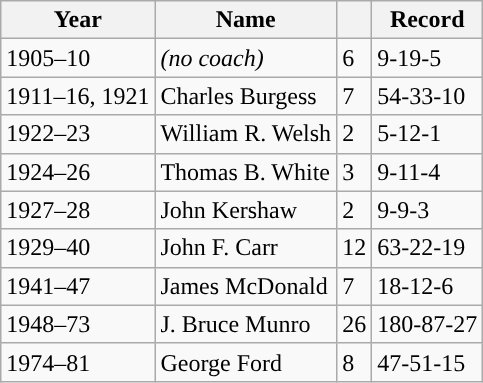<table class="wikitable" style="width: %;">
<tr>
<th>Year</th>
<th>Name</th>
<th></th>
<th>Record</th>
</tr>
<tr>
<td>1905–10</td>
<td><em>(no coach)</em></td>
<td>6</td>
<td>9-19-5</td>
</tr>
<tr>
<td>1911–16, 1921</td>
<td>Charles Burgess</td>
<td>7</td>
<td>54-33-10</td>
</tr>
<tr>
<td>1922–23</td>
<td>William R. Welsh</td>
<td>2</td>
<td>5-12-1</td>
</tr>
<tr>
<td>1924–26</td>
<td>Thomas B. White</td>
<td>3</td>
<td>9-11-4</td>
</tr>
<tr>
<td>1927–28</td>
<td>John Kershaw</td>
<td>2</td>
<td>9-9-3</td>
</tr>
<tr>
<td>1929–40</td>
<td>John F. Carr</td>
<td>12</td>
<td>63-22-19</td>
</tr>
<tr>
<td>1941–47</td>
<td>James McDonald</td>
<td>7</td>
<td>18-12-6</td>
</tr>
<tr>
<td>1948–73</td>
<td>J. Bruce Munro</td>
<td>26</td>
<td>180-87-27</td>
</tr>
<tr>
<td>1974–81</td>
<td>George Ford</td>
<td>8</td>
<td>47-51-15</td>
</tr>
</table>
